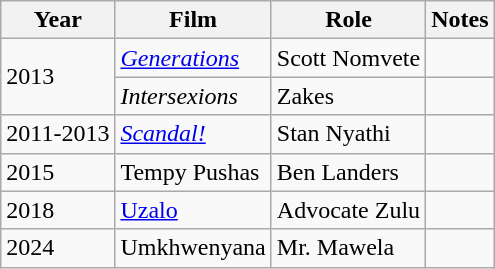<table class="wikitable sortable">
<tr>
<th>Year</th>
<th>Film</th>
<th>Role</th>
<th>Notes</th>
</tr>
<tr>
<td rowspan=2>2013</td>
<td><em><a href='#'>Generations</a></em></td>
<td>Scott Nomvete</td>
<td></td>
</tr>
<tr>
<td><em>Intersexions</em></td>
<td>Zakes</td>
<td></td>
</tr>
<tr>
<td>2011-2013</td>
<td><em><a href='#'>Scandal!</a><strong></td>
<td>Stan Nyathi</td>
<td></td>
</tr>
<tr>
<td>2015</td>
<td></em>Tempy Pushas<em></td>
<td>Ben Landers</td>
<td></td>
</tr>
<tr>
<td>2018</td>
<td></em><a href='#'>Uzalo</a><em></td>
<td>Advocate Zulu</td>
<td></td>
</tr>
<tr>
<td>2024</td>
<td></em>Umkhwenyana<em></td>
<td>Mr. Mawela</td>
<td></td>
</tr>
</table>
